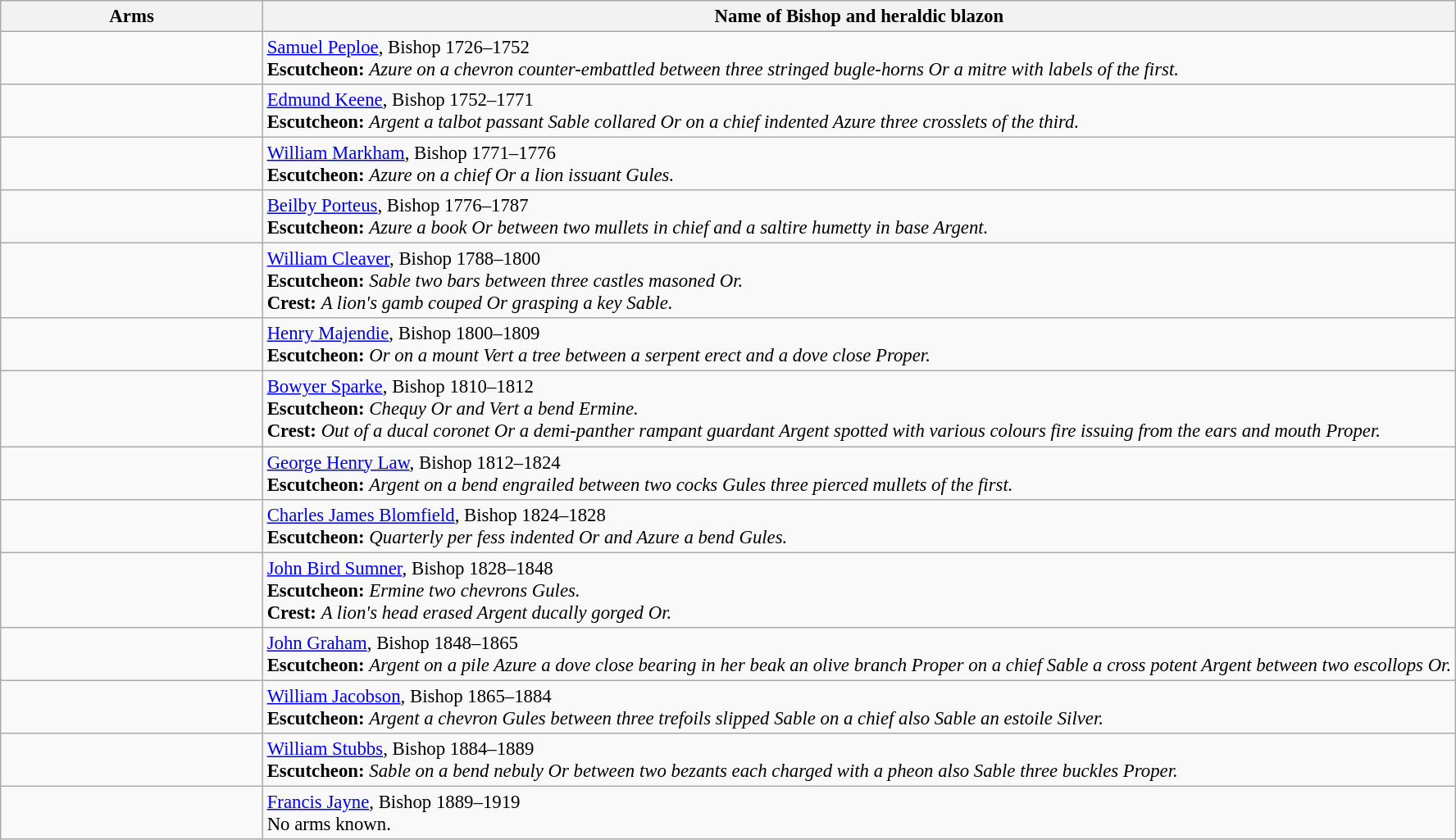<table class=wikitable style=font-size:95%>
<tr style="vertical-align:top; text-align:center;">
<th style="width:206px;">Arms</th>
<th>Name of Bishop and heraldic blazon</th>
</tr>
<tr valign=top>
<td align=center></td>
<td><a href='#'>Samuel Peploe</a>, Bishop 1726–1752<br><strong>Escutcheon:</strong> <em>Azure on a chevron counter-embattled between three stringed bugle-horns Or a mitre with labels of the first.</em></td>
</tr>
<tr valign=top>
<td align=center></td>
<td><a href='#'>Edmund Keene</a>, Bishop 1752–1771<br><strong>Escutcheon:</strong> <em>Argent a talbot passant Sable collared Or on a chief indented Azure three crosslets of the third.</em></td>
</tr>
<tr valign=top>
<td align=center></td>
<td><a href='#'>William Markham</a>, Bishop 1771–1776<br><strong>Escutcheon:</strong> <em>Azure on a chief Or a lion issuant Gules.</em></td>
</tr>
<tr valign=top>
<td align=center></td>
<td><a href='#'>Beilby Porteus</a>, Bishop 1776–1787<br><strong>Escutcheon:</strong> <em>Azure a book Or between two mullets in chief and a saltire humetty in base Argent.</em></td>
</tr>
<tr valign=top>
<td align=center></td>
<td><a href='#'>William Cleaver</a>, Bishop 1788–1800<br><strong>Escutcheon:</strong> <em>Sable two bars between three castles masoned Or.</em><br>
<strong>Crest:</strong> <em>A lion's gamb couped Or grasping a key Sable.</em></td>
</tr>
<tr valign=top>
<td align=center></td>
<td><a href='#'>Henry Majendie</a>, Bishop 1800–1809<br><strong>Escutcheon:</strong> <em>Or on a mount Vert a tree between a serpent erect and a dove close Proper.</em></td>
</tr>
<tr valign=top>
<td align=center></td>
<td><a href='#'>Bowyer Sparke</a>, Bishop 1810–1812<br><strong>Escutcheon:</strong> <em>Chequy Or and Vert a bend Ermine.</em><br>
<strong>Crest:</strong> <em>Out of a ducal coronet Or a demi-panther rampant guardant Argent spotted with various colours fire issuing from the ears and mouth Proper.</em></td>
</tr>
<tr valign=top>
<td align=center></td>
<td><a href='#'>George Henry Law</a>, Bishop 1812–1824<br><strong>Escutcheon:</strong> <em>Argent on a bend engrailed between two cocks Gules three pierced mullets of the first.</em></td>
</tr>
<tr valign=top>
<td align=center></td>
<td><a href='#'>Charles James Blomfield</a>, Bishop 1824–1828<br><strong>Escutcheon:</strong> <em>Quarterly per fess indented Or and Azure a bend Gules.</em></td>
</tr>
<tr valign=top>
<td align=center></td>
<td><a href='#'>John Bird Sumner</a>, Bishop 1828–1848<br><strong>Escutcheon:</strong> <em>Ermine two chevrons Gules.</em><br>
<strong>Crest:</strong> <em>A lion's head erased Argent ducally gorged Or.</em></td>
</tr>
<tr valign=top>
<td align=center></td>
<td><a href='#'>John Graham</a>, Bishop 1848–1865<br><strong>Escutcheon:</strong> <em>Argent on a pile Azure a dove close bearing in her beak an olive branch Proper on a chief Sable a cross potent Argent between two escollops Or.</em></td>
</tr>
<tr valign=top>
<td align=center></td>
<td><a href='#'>William Jacobson</a>, Bishop 1865–1884<br><strong>Escutcheon:</strong> <em>Argent a chevron Gules between three trefoils slipped Sable on a chief also Sable an estoile Silver.</em></td>
</tr>
<tr valign=top>
<td align=center></td>
<td><a href='#'>William Stubbs</a>, Bishop 1884–1889<br><strong>Escutcheon:</strong> <em>Sable on a bend nebuly Or between two bezants each charged with a pheon also Sable three buckles Proper.</em></td>
</tr>
<tr valign=top>
<td align=center></td>
<td><a href='#'>Francis Jayne</a>, Bishop 1889–1919<br>No arms known.</td>
</tr>
</table>
